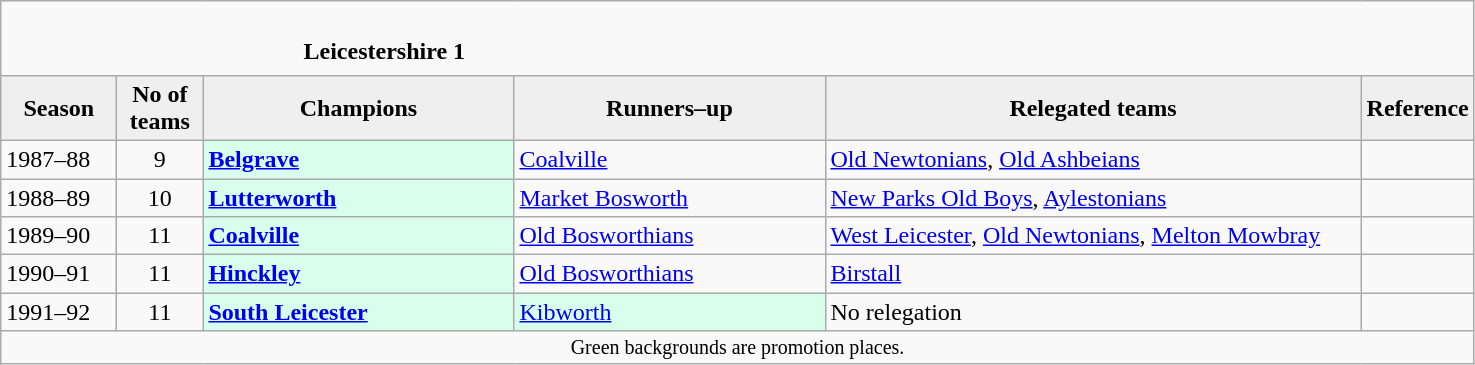<table class="wikitable" style="text-align: left;">
<tr>
<td colspan="11" cellpadding="0" cellspacing="0"><br><table border="0" style="width:100%;" cellpadding="0" cellspacing="0">
<tr>
<td style="width:20%; border:0;"></td>
<td style="border:0;"><strong>Leicestershire 1</strong></td>
<td style="width:20%; border:0;"></td>
</tr>
</table>
</td>
</tr>
<tr>
<th style="background:#efefef; width:70px;">Season</th>
<th style="background:#efefef; width:50px;">No of teams</th>
<th style="background:#efefef; width:200px;">Champions</th>
<th style="background:#efefef; width:200px;">Runners–up</th>
<th style="background:#efefef; width:350px;">Relegated teams</th>
<th style="background:#efefef; width:50px;">Reference</th>
</tr>
<tr align=left>
<td>1987–88</td>
<td style="text-align: center;">9</td>
<td style="background:#d8ffeb;"><strong><a href='#'>Belgrave</a></strong></td>
<td><a href='#'>Coalville</a></td>
<td><a href='#'>Old Newtonians</a>, <a href='#'>Old Ashbeians</a></td>
<td></td>
</tr>
<tr>
<td>1988–89</td>
<td style="text-align: center;">10</td>
<td style="background:#d8ffeb;"><strong><a href='#'>Lutterworth</a></strong></td>
<td><a href='#'>Market Bosworth</a></td>
<td><a href='#'>New Parks Old Boys</a>, <a href='#'>Aylestonians</a></td>
<td></td>
</tr>
<tr>
<td>1989–90</td>
<td style="text-align: center;">11</td>
<td style="background:#d8ffeb;"><strong><a href='#'>Coalville</a></strong></td>
<td><a href='#'>Old Bosworthians</a></td>
<td><a href='#'>West Leicester</a>, <a href='#'>Old Newtonians</a>, <a href='#'>Melton Mowbray</a></td>
<td></td>
</tr>
<tr>
<td>1990–91</td>
<td style="text-align: center;">11</td>
<td style="background:#d8ffeb;"><strong><a href='#'>Hinckley</a></strong></td>
<td><a href='#'>Old Bosworthians</a></td>
<td><a href='#'>Birstall</a></td>
<td></td>
</tr>
<tr>
<td>1991–92</td>
<td style="text-align: center;">11</td>
<td style="background:#d8ffeb;"><strong><a href='#'>South Leicester</a></strong></td>
<td style="background:#d8ffeb;"><a href='#'>Kibworth</a></td>
<td>No relegation</td>
<td></td>
</tr>
<tr>
<td colspan="15"  style="border:0; font-size:smaller; text-align:center;">Green backgrounds are promotion places.</td>
</tr>
</table>
